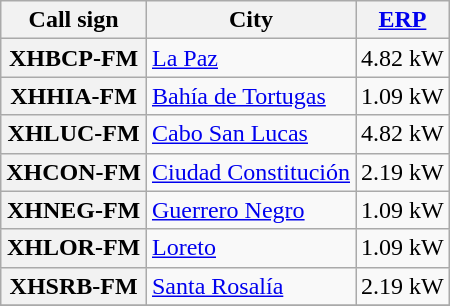<table class="wikitable sortable">
<tr>
<th scope = "col">Call sign</th>
<th scope = "col">City</th>
<th scope = "col"><a href='#'>ERP</a></th>
</tr>
<tr>
<th scope = "row">XHBCP-FM</th>
<td><a href='#'>La Paz</a></td>
<td>4.82 kW</td>
</tr>
<tr>
<th scope = "row">XHHIA-FM</th>
<td><a href='#'>Bahía de Tortugas</a></td>
<td>1.09 kW</td>
</tr>
<tr>
<th scope = "row">XHLUC-FM</th>
<td><a href='#'>Cabo San Lucas</a></td>
<td>4.82 kW</td>
</tr>
<tr>
<th scope = "row">XHCON-FM</th>
<td><a href='#'>Ciudad Constitución</a></td>
<td>2.19 kW</td>
</tr>
<tr>
<th scope = "row">XHNEG-FM</th>
<td><a href='#'>Guerrero Negro</a></td>
<td>1.09 kW</td>
</tr>
<tr>
<th scope = "row">XHLOR-FM</th>
<td><a href='#'>Loreto</a></td>
<td>1.09 kW</td>
</tr>
<tr>
<th scope = "row">XHSRB-FM</th>
<td><a href='#'>Santa Rosalía</a></td>
<td>2.19 kW</td>
</tr>
<tr>
</tr>
</table>
